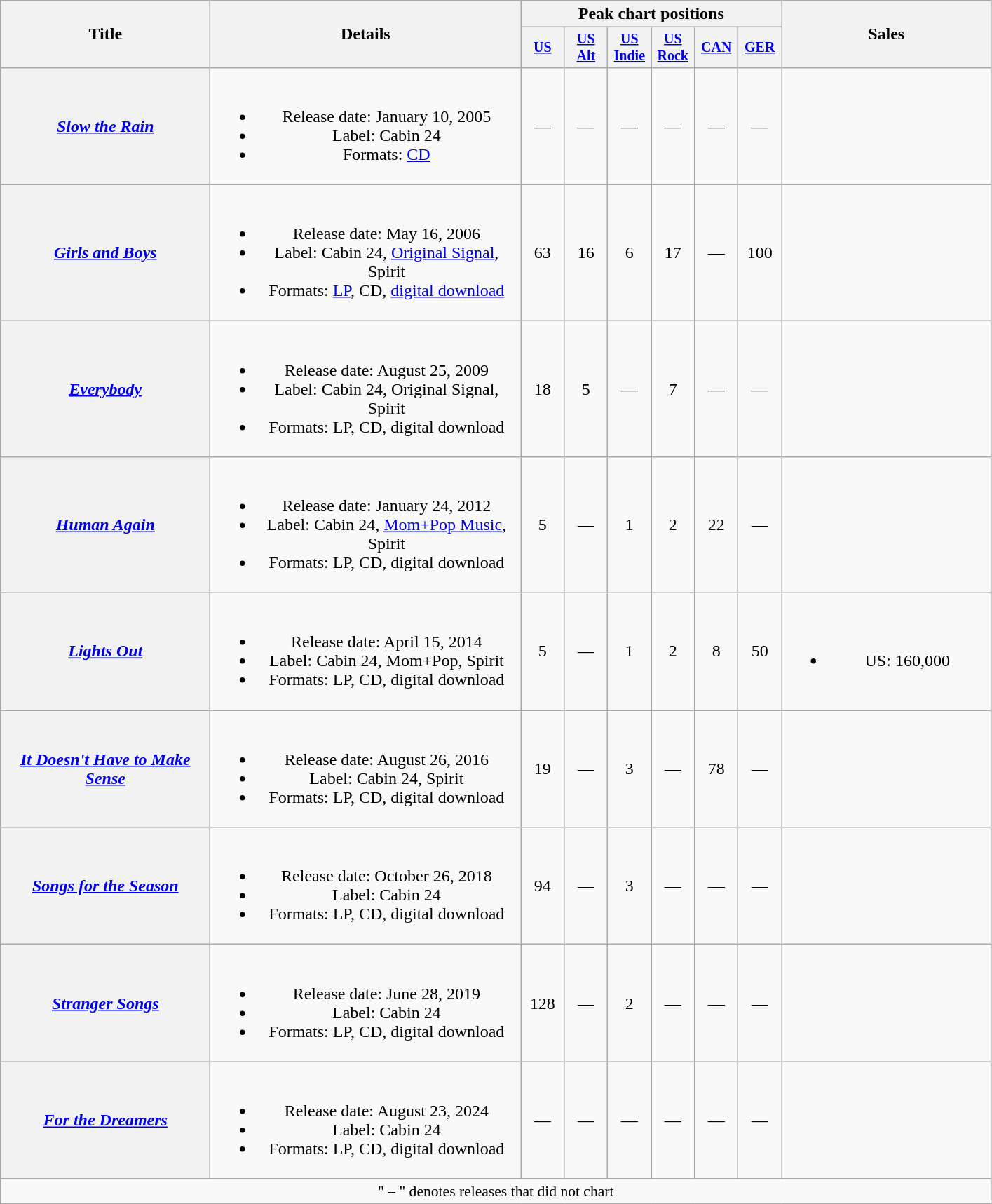<table class="wikitable plainrowheaders" style="text-align:center;">
<tr>
<th rowspan="2" style="width:12em;">Title</th>
<th rowspan="2" style="width:18em;">Details</th>
<th colspan="6">Peak chart positions</th>
<th rowspan="2" style="width:12em;">Sales</th>
</tr>
<tr style="font-size:smaller;">
<th style="width:35px;"><a href='#'>US</a><br></th>
<th style="width:35px;"><a href='#'>US<br>Alt</a><br></th>
<th style="width:35px;"><a href='#'>US Indie</a><br></th>
<th style="width:35px;"><a href='#'>US Rock</a><br></th>
<th style="width:35px;"><a href='#'>CAN</a><br></th>
<th style="width:35px;"><a href='#'>GER</a><br></th>
</tr>
<tr>
<th scope="row"><em><a href='#'>Slow the Rain</a></em></th>
<td><br><ul><li>Release date: January 10, 2005</li><li>Label: Cabin 24</li><li>Formats: <a href='#'>CD</a></li></ul></td>
<td>—</td>
<td>—</td>
<td>—</td>
<td>—</td>
<td>—</td>
<td>—</td>
<td></td>
</tr>
<tr>
<th scope="row"><em><a href='#'>Girls and Boys</a></em></th>
<td><br><ul><li>Release date: May 16, 2006</li><li>Label: Cabin 24, <a href='#'>Original Signal</a>, Spirit</li><li>Formats: <a href='#'>LP</a>, CD, <a href='#'>digital download</a></li></ul></td>
<td>63</td>
<td>16</td>
<td>6</td>
<td>17</td>
<td>—</td>
<td>100</td>
<td></td>
</tr>
<tr>
<th scope="row"><em><a href='#'>Everybody</a></em></th>
<td><br><ul><li>Release date: August 25, 2009</li><li>Label: Cabin 24, Original Signal, Spirit</li><li>Formats: LP, CD, digital download</li></ul></td>
<td>18</td>
<td>5</td>
<td>—</td>
<td>7</td>
<td>—</td>
<td>—</td>
<td></td>
</tr>
<tr>
<th scope="row"><em><a href='#'>Human Again</a></em></th>
<td><br><ul><li>Release date: January 24, 2012</li><li>Label: Cabin 24, <a href='#'>Mom+Pop Music</a>, Spirit</li><li>Formats: LP, CD, digital download</li></ul></td>
<td>5</td>
<td>—</td>
<td>1</td>
<td>2</td>
<td>22</td>
<td>—</td>
<td></td>
</tr>
<tr>
<th scope="row"><em><a href='#'>Lights Out</a></em></th>
<td><br><ul><li>Release date: April 15, 2014</li><li>Label: Cabin 24, Mom+Pop, Spirit</li><li>Formats: LP, CD, digital download</li></ul></td>
<td>5</td>
<td>—</td>
<td>1</td>
<td>2</td>
<td>8</td>
<td>50</td>
<td><br><ul><li>US: 160,000</li></ul></td>
</tr>
<tr>
<th scope="row"><em><a href='#'>It Doesn't Have to Make Sense</a></em></th>
<td><br><ul><li>Release date: August 26, 2016</li><li>Label: Cabin 24, Spirit</li><li>Formats: LP, CD, digital download</li></ul></td>
<td>19</td>
<td>—</td>
<td>3</td>
<td>—</td>
<td>78</td>
<td>—</td>
<td></td>
</tr>
<tr>
<th scope="row"><em><a href='#'>Songs for the Season</a></em></th>
<td><br><ul><li>Release date: October 26, 2018</li><li>Label: Cabin 24</li><li>Formats: LP, CD, digital download</li></ul></td>
<td>94</td>
<td>—</td>
<td>3</td>
<td>—</td>
<td>—</td>
<td>—</td>
<td></td>
</tr>
<tr>
<th scope="row"><em><a href='#'>Stranger Songs</a></em></th>
<td><br><ul><li>Release date: June 28, 2019</li><li>Label: Cabin 24</li><li>Formats: LP, CD, digital download</li></ul></td>
<td>128</td>
<td>—</td>
<td>2</td>
<td>—</td>
<td>—</td>
<td>—</td>
<td></td>
</tr>
<tr>
<th scope="row"><em><a href='#'>For the Dreamers</a></em></th>
<td><br><ul><li>Release date: August 23, 2024</li><li>Label: Cabin 24</li><li>Formats: LP, CD, digital download</li></ul></td>
<td>—</td>
<td>—</td>
<td>—</td>
<td>—</td>
<td>—</td>
<td>—</td>
<td></td>
</tr>
<tr>
<td colspan="16" style="font-size:90%">" – " denotes releases that did not chart</td>
</tr>
</table>
